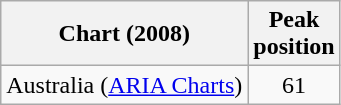<table class="wikitable">
<tr>
<th>Chart (2008)</th>
<th>Peak<br>position</th>
</tr>
<tr>
<td>Australia (<a href='#'>ARIA Charts</a>)</td>
<td align="center">61</td>
</tr>
</table>
